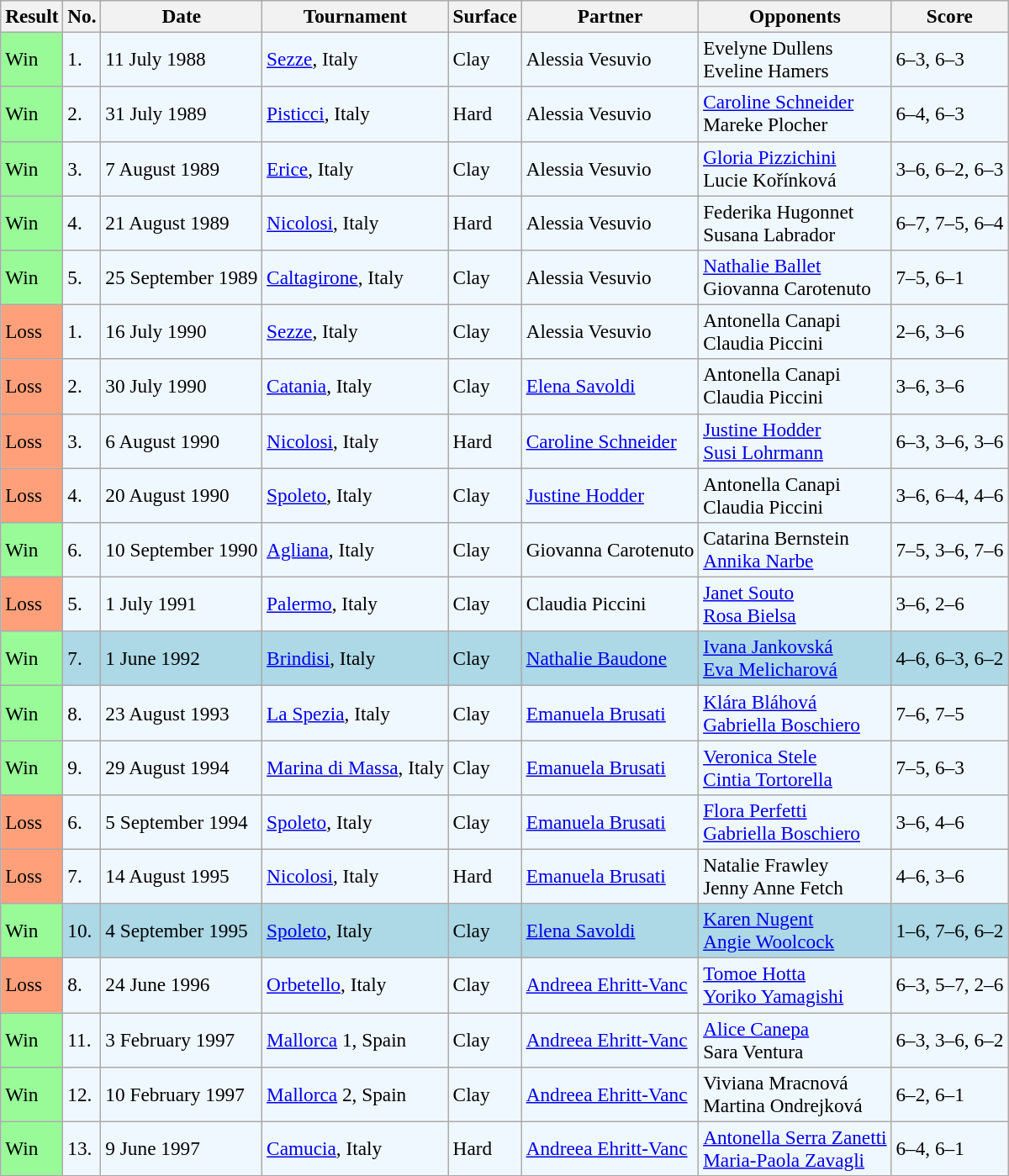<table class="sortable wikitable" style=font-size:97%>
<tr>
<th>Result</th>
<th>No.</th>
<th>Date</th>
<th>Tournament</th>
<th>Surface</th>
<th>Partner</th>
<th>Opponents</th>
<th>Score</th>
</tr>
<tr style="background:#f0f8ff;">
<td style="background:#98fb98;">Win</td>
<td>1.</td>
<td>11 July 1988</td>
<td><a href='#'>Sezze</a>, Italy</td>
<td>Clay</td>
<td> Alessia Vesuvio</td>
<td> Evelyne Dullens <br> Eveline Hamers</td>
<td>6–3, 6–3</td>
</tr>
<tr style="background:#f0f8ff;">
<td style="background:#98fb98;">Win</td>
<td>2.</td>
<td>31 July 1989</td>
<td><a href='#'>Pisticci</a>, Italy</td>
<td>Hard</td>
<td> Alessia Vesuvio</td>
<td> <a href='#'>Caroline Schneider</a><br>  Mareke Plocher</td>
<td>6–4, 6–3</td>
</tr>
<tr bgcolor=f0f8ff>
<td style="background:#98fb98;">Win</td>
<td>3.</td>
<td>7 August 1989</td>
<td><a href='#'>Erice</a>, Italy</td>
<td>Clay</td>
<td> Alessia Vesuvio</td>
<td> <a href='#'>Gloria Pizzichini</a> <br>  Lucie Kořínková</td>
<td>3–6, 6–2, 6–3</td>
</tr>
<tr style="background:#f0f8ff;">
<td style="background:#98fb98;">Win</td>
<td>4.</td>
<td>21 August 1989</td>
<td><a href='#'>Nicolosi</a>, Italy</td>
<td>Hard</td>
<td> Alessia Vesuvio</td>
<td> Federika Hugonnet <br> Susana Labrador</td>
<td>6–7, 7–5, 6–4</td>
</tr>
<tr style="background:#f0f8ff;">
<td style="background:#98fb98;">Win</td>
<td>5.</td>
<td>25 September 1989</td>
<td><a href='#'>Caltagirone</a>, Italy</td>
<td>Clay</td>
<td> Alessia Vesuvio</td>
<td> <a href='#'>Nathalie Ballet</a> <br> Giovanna Carotenuto</td>
<td>7–5, 6–1</td>
</tr>
<tr style="background:#f0f8ff;">
<td style="background:#ffa07a;">Loss</td>
<td>1.</td>
<td>16 July 1990</td>
<td><a href='#'>Sezze</a>, Italy</td>
<td>Clay</td>
<td> Alessia Vesuvio</td>
<td> Antonella Canapi <br> Claudia Piccini</td>
<td>2–6, 3–6</td>
</tr>
<tr style="background:#f0f8ff;">
<td style="background:#ffa07a;">Loss</td>
<td>2.</td>
<td>30 July 1990</td>
<td><a href='#'>Catania</a>, Italy</td>
<td>Clay</td>
<td> <a href='#'>Elena Savoldi</a></td>
<td> Antonella Canapi <br> Claudia Piccini</td>
<td>3–6, 3–6</td>
</tr>
<tr style="background:#f0f8ff;">
<td style="background:#ffa07a;">Loss</td>
<td>3.</td>
<td>6 August 1990</td>
<td><a href='#'>Nicolosi</a>, Italy</td>
<td>Hard</td>
<td> <a href='#'>Caroline Schneider</a></td>
<td> <a href='#'>Justine Hodder</a> <br>  <a href='#'>Susi Lohrmann</a></td>
<td>6–3, 3–6, 3–6</td>
</tr>
<tr bgcolor="#f0f8ff">
<td style="background:#ffa07a;">Loss</td>
<td>4.</td>
<td>20 August 1990</td>
<td><a href='#'>Spoleto</a>, Italy</td>
<td>Clay</td>
<td> <a href='#'>Justine Hodder</a></td>
<td> Antonella Canapi <br>  Claudia Piccini</td>
<td>3–6, 6–4, 4–6</td>
</tr>
<tr style="background:#f0f8ff;">
<td style="background:#98fb98;">Win</td>
<td>6.</td>
<td>10 September 1990</td>
<td><a href='#'>Agliana</a>, Italy</td>
<td>Clay</td>
<td> Giovanna Carotenuto</td>
<td> Catarina Bernstein <br> <a href='#'>Annika Narbe</a></td>
<td>7–5, 3–6, 7–6</td>
</tr>
<tr bgcolor="#f0f8ff">
<td style="background:#ffa07a;">Loss</td>
<td>5.</td>
<td>1 July 1991</td>
<td><a href='#'>Palermo</a>, Italy</td>
<td>Clay</td>
<td> Claudia Piccini</td>
<td> <a href='#'>Janet Souto</a> <br>  <a href='#'>Rosa Bielsa</a></td>
<td>3–6, 2–6</td>
</tr>
<tr style="background:lightblue;">
<td style="background:#98fb98;">Win</td>
<td>7.</td>
<td>1 June 1992</td>
<td><a href='#'>Brindisi</a>, Italy</td>
<td>Clay</td>
<td> <a href='#'>Nathalie Baudone</a></td>
<td> <a href='#'>Ivana Jankovská</a> <br>  <a href='#'>Eva Melicharová</a></td>
<td>4–6, 6–3, 6–2</td>
</tr>
<tr style="background:#f0f8ff;">
<td style="background:#98fb98;">Win</td>
<td>8.</td>
<td>23 August 1993</td>
<td><a href='#'>La Spezia</a>, Italy</td>
<td>Clay</td>
<td> <a href='#'>Emanuela Brusati</a></td>
<td> <a href='#'>Klára Bláhová</a> <br>  <a href='#'>Gabriella Boschiero</a></td>
<td>7–6, 7–5</td>
</tr>
<tr style="background:#f0f8ff;">
<td style="background:#98fb98;">Win</td>
<td>9.</td>
<td>29 August 1994</td>
<td><a href='#'>Marina di Massa</a>, Italy</td>
<td>Clay</td>
<td> <a href='#'>Emanuela Brusati</a></td>
<td> <a href='#'>Veronica Stele</a> <br> <a href='#'>Cintia Tortorella</a></td>
<td>7–5, 6–3</td>
</tr>
<tr style="background:#f0f8ff;">
<td style="background:#ffa07a;">Loss</td>
<td>6.</td>
<td>5 September 1994</td>
<td><a href='#'>Spoleto</a>, Italy</td>
<td>Clay</td>
<td> <a href='#'>Emanuela Brusati</a></td>
<td> <a href='#'>Flora Perfetti</a> <br>  <a href='#'>Gabriella Boschiero</a></td>
<td>3–6, 4–6</td>
</tr>
<tr style="background:#f0f8ff;">
<td style="background:#ffa07a;">Loss</td>
<td>7.</td>
<td>14 August 1995</td>
<td><a href='#'>Nicolosi</a>, Italy</td>
<td>Hard</td>
<td> <a href='#'>Emanuela Brusati</a></td>
<td> Natalie Frawley <br> Jenny Anne Fetch</td>
<td>4–6, 3–6</td>
</tr>
<tr style="background:lightblue;">
<td style="background:#98fb98;">Win</td>
<td>10.</td>
<td>4 September 1995</td>
<td><a href='#'>Spoleto</a>, Italy</td>
<td>Clay</td>
<td> <a href='#'>Elena Savoldi</a></td>
<td> <a href='#'>Karen Nugent</a><br>  <a href='#'>Angie Woolcock</a></td>
<td>1–6, 7–6, 6–2</td>
</tr>
<tr style="background:#f0f8ff;">
<td style="background:#ffa07a;">Loss</td>
<td>8.</td>
<td>24 June 1996</td>
<td><a href='#'>Orbetello</a>, Italy</td>
<td>Clay</td>
<td> <a href='#'>Andreea Ehritt-Vanc</a></td>
<td> <a href='#'>Tomoe Hotta</a> <br> <a href='#'>Yoriko Yamagishi</a></td>
<td>6–3, 5–7, 2–6</td>
</tr>
<tr style="background:#f0f8ff;">
<td style="background:#98fb98;">Win</td>
<td>11.</td>
<td>3 February 1997</td>
<td><a href='#'>Mallorca</a> 1, Spain</td>
<td>Clay</td>
<td> <a href='#'>Andreea Ehritt-Vanc</a></td>
<td> <a href='#'>Alice Canepa</a> <br>  Sara Ventura</td>
<td>6–3, 3–6, 6–2</td>
</tr>
<tr style="background:#f0f8ff;">
<td style="background:#98fb98;">Win</td>
<td>12.</td>
<td>10 February 1997</td>
<td><a href='#'>Mallorca</a> 2, Spain</td>
<td>Clay</td>
<td> <a href='#'>Andreea Ehritt-Vanc</a></td>
<td> Viviana Mracnová <br>  Martina Ondrejková</td>
<td>6–2, 6–1</td>
</tr>
<tr style="background:#f0f8ff;">
<td style="background:#98fb98;">Win</td>
<td>13.</td>
<td>9 June 1997</td>
<td><a href='#'>Camucia</a>, Italy</td>
<td>Hard</td>
<td> <a href='#'>Andreea Ehritt-Vanc</a></td>
<td> <a href='#'>Antonella Serra Zanetti</a> <br>  <a href='#'>Maria-Paola Zavagli</a></td>
<td>6–4, 6–1</td>
</tr>
</table>
